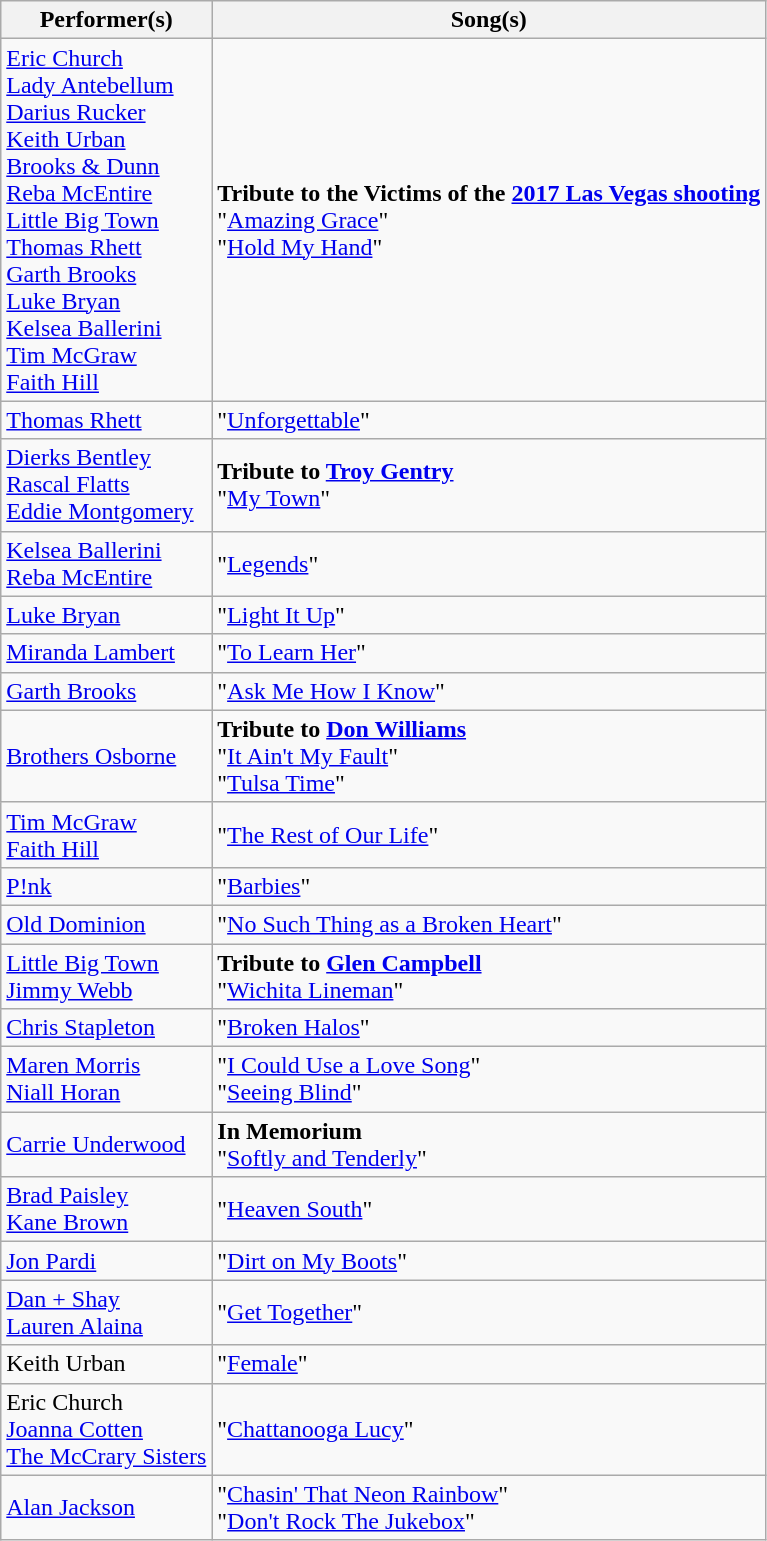<table class="wikitable plainrowheaders">
<tr>
<th scope="col">Performer(s)</th>
<th scope="col">Song(s)</th>
</tr>
<tr>
<td><a href='#'>Eric Church</a> <br> <a href='#'>Lady Antebellum</a> <br> <a href='#'>Darius Rucker</a> <br> <a href='#'>Keith Urban</a> <br> <a href='#'>Brooks & Dunn</a> <br> <a href='#'>Reba McEntire</a> <br> <a href='#'>Little Big Town</a> <br> <a href='#'>Thomas Rhett</a> <br> <a href='#'>Garth Brooks</a><br> <a href='#'>Luke Bryan</a> <br> <a href='#'>Kelsea Ballerini</a> <br> <a href='#'>Tim McGraw</a> <br> <a href='#'>Faith Hill</a></td>
<td><strong>Tribute to the Victims of the <a href='#'>2017 Las Vegas shooting</a></strong><br>"<a href='#'>Amazing Grace</a>"<br> "<a href='#'>Hold My Hand</a>"</td>
</tr>
<tr>
<td><a href='#'>Thomas Rhett</a></td>
<td>"<a href='#'>Unforgettable</a>"</td>
</tr>
<tr>
<td><a href='#'>Dierks Bentley</a> <br> <a href='#'>Rascal Flatts</a> <br> <a href='#'>Eddie Montgomery</a></td>
<td><strong>Tribute to <a href='#'>Troy Gentry</a></strong> <br> "<a href='#'>My Town</a>"</td>
</tr>
<tr>
<td><a href='#'>Kelsea Ballerini</a> <br> <a href='#'>Reba McEntire</a></td>
<td>"<a href='#'>Legends</a>"</td>
</tr>
<tr>
<td><a href='#'>Luke Bryan</a></td>
<td>"<a href='#'>Light It Up</a>"</td>
</tr>
<tr>
<td><a href='#'>Miranda Lambert</a></td>
<td>"<a href='#'>To Learn Her</a>"</td>
</tr>
<tr>
<td><a href='#'>Garth Brooks</a></td>
<td>"<a href='#'>Ask Me How I Know</a>"</td>
</tr>
<tr>
<td><a href='#'>Brothers Osborne</a></td>
<td><strong>Tribute to <a href='#'>Don Williams</a></strong> <br> "<a href='#'>It Ain't My Fault</a>" <br> "<a href='#'>Tulsa Time</a>"</td>
</tr>
<tr>
<td><a href='#'>Tim McGraw</a> <br> <a href='#'>Faith Hill</a></td>
<td>"<a href='#'>The Rest of Our Life</a>"</td>
</tr>
<tr>
<td><a href='#'>P!nk</a></td>
<td>"<a href='#'>Barbies</a>"</td>
</tr>
<tr>
<td><a href='#'>Old Dominion</a></td>
<td>"<a href='#'>No Such Thing as a Broken Heart</a>"</td>
</tr>
<tr>
<td><a href='#'>Little Big Town</a> <br> <a href='#'>Jimmy Webb</a></td>
<td><strong>Tribute to <a href='#'>Glen Campbell</a></strong> <br> "<a href='#'>Wichita Lineman</a>"</td>
</tr>
<tr>
<td><a href='#'>Chris Stapleton</a></td>
<td>"<a href='#'>Broken Halos</a>"</td>
</tr>
<tr>
<td><a href='#'>Maren Morris</a> <br> <a href='#'>Niall Horan</a></td>
<td>"<a href='#'>I Could Use a Love Song</a>" <br> "<a href='#'>Seeing Blind</a>"</td>
</tr>
<tr>
<td><a href='#'>Carrie Underwood</a></td>
<td><strong>In Memorium</strong><br>"<a href='#'>Softly and Tenderly</a>"</td>
</tr>
<tr>
<td><a href='#'>Brad Paisley</a> <br> <a href='#'>Kane Brown</a></td>
<td>"<a href='#'>Heaven South</a>"</td>
</tr>
<tr>
<td><a href='#'>Jon Pardi</a></td>
<td>"<a href='#'>Dirt on My Boots</a>"</td>
</tr>
<tr>
<td><a href='#'>Dan + Shay</a> <br> <a href='#'>Lauren Alaina</a></td>
<td>"<a href='#'>Get Together</a>"</td>
</tr>
<tr>
<td>Keith Urban</td>
<td>"<a href='#'>Female</a>"</td>
</tr>
<tr>
<td>Eric Church <br> <a href='#'>Joanna Cotten</a> <br> <a href='#'>The McCrary Sisters</a></td>
<td>"<a href='#'>Chattanooga Lucy</a>"</td>
</tr>
<tr>
<td><a href='#'>Alan Jackson</a></td>
<td>"<a href='#'>Chasin' That Neon Rainbow</a>" <br> "<a href='#'>Don't Rock The Jukebox</a>"</td>
</tr>
</table>
